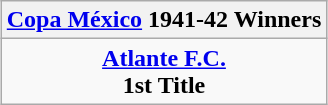<table class="wikitable" style="text-align: center; margin: 0 auto;">
<tr>
<th><a href='#'>Copa México</a> 1941-42 Winners</th>
</tr>
<tr>
<td><strong><a href='#'>Atlante F.C.</a></strong><br><strong>1st Title</strong></td>
</tr>
</table>
